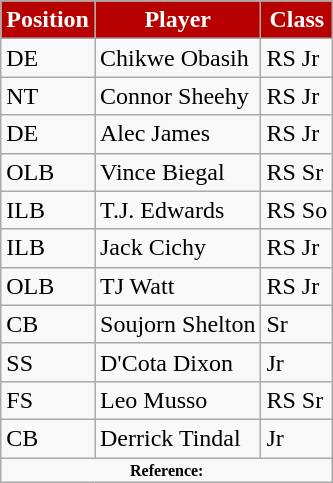<table class="wikitable">
<tr>
<th style="background:#B70101; color:#fff;">Position</th>
<th style="background:#B70101; color:#fff;">Player</th>
<th style="background:#B70101; color:#fff;">Class</th>
</tr>
<tr>
<td>DE</td>
<td>Chikwe Obasih</td>
<td>RS Jr</td>
</tr>
<tr>
<td>NT</td>
<td>Connor Sheehy</td>
<td>RS Jr</td>
</tr>
<tr>
<td>DE</td>
<td>Alec James</td>
<td>RS Jr</td>
</tr>
<tr>
<td>OLB</td>
<td>Vince Biegal</td>
<td>RS Sr</td>
</tr>
<tr>
<td>ILB</td>
<td>T.J. Edwards</td>
<td>RS So</td>
</tr>
<tr>
<td>ILB</td>
<td>Jack Cichy</td>
<td>RS Jr</td>
</tr>
<tr>
<td>OLB</td>
<td>TJ Watt</td>
<td>RS Jr</td>
</tr>
<tr>
<td>CB</td>
<td>Soujorn Shelton</td>
<td>Sr</td>
</tr>
<tr>
<td>SS</td>
<td>D'Cota Dixon</td>
<td>Jr</td>
</tr>
<tr>
<td>FS</td>
<td>Leo Musso</td>
<td>RS Sr</td>
</tr>
<tr>
<td>CB</td>
<td>Derrick Tindal</td>
<td>Jr</td>
</tr>
<tr>
<td colspan="3"  style="font-size:8pt; text-align:center;"><strong>Reference:</strong></td>
</tr>
</table>
